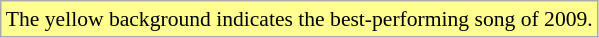<table class="wikitable" style="font-size:90%;">
<tr>
<td style="background-color:#FFFF90">The yellow background indicates the best-performing song of 2009.</td>
</tr>
</table>
